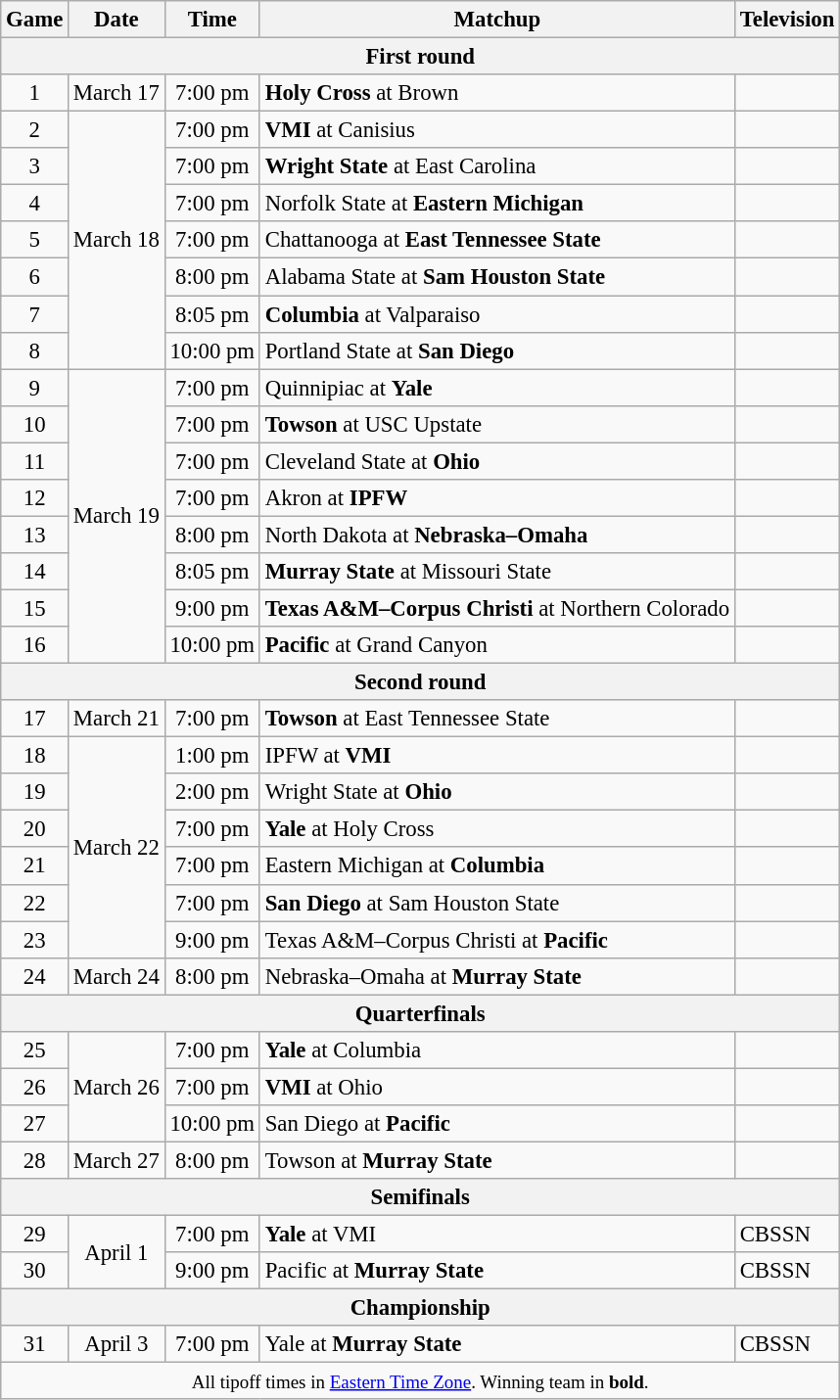<table class="wikitable" style="font-size: 95%; text-align:center">
<tr>
<th>Game</th>
<th>Date</th>
<th>Time</th>
<th>Matchup</th>
<th>Television</th>
</tr>
<tr>
<th colspan=6>First round</th>
</tr>
<tr>
<td>1</td>
<td align=left>March 17</td>
<td>7:00 pm</td>
<td align=left><strong>Holy Cross</strong> at Brown</td>
<td></td>
</tr>
<tr>
<td>2</td>
<td rowspan=7 align=left>March 18</td>
<td>7:00 pm</td>
<td align=left><strong>VMI</strong> at Canisius</td>
<td></td>
</tr>
<tr>
<td>3</td>
<td>7:00 pm</td>
<td align=left><strong>Wright State</strong> at East Carolina</td>
<td></td>
</tr>
<tr>
<td>4</td>
<td>7:00 pm</td>
<td align=left>Norfolk State at <strong>Eastern Michigan</strong></td>
<td></td>
</tr>
<tr>
<td>5</td>
<td>7:00 pm</td>
<td align=left>Chattanooga at <strong>East Tennessee State</strong></td>
<td></td>
</tr>
<tr>
<td>6</td>
<td>8:00 pm</td>
<td align=left>Alabama State at <strong>Sam Houston State</strong></td>
<td></td>
</tr>
<tr>
<td>7</td>
<td>8:05 pm</td>
<td align=left><strong>Columbia</strong> at Valparaiso</td>
<td></td>
</tr>
<tr>
<td>8</td>
<td>10:00 pm</td>
<td align=left>Portland State at <strong>San Diego</strong></td>
<td></td>
</tr>
<tr>
<td>9</td>
<td rowspan=8 align=left>March 19</td>
<td>7:00 pm</td>
<td align=left>Quinnipiac at <strong>Yale</strong></td>
<td></td>
</tr>
<tr>
<td>10</td>
<td>7:00 pm</td>
<td align=left><strong>Towson</strong> at USC Upstate</td>
<td></td>
</tr>
<tr>
<td>11</td>
<td>7:00 pm</td>
<td align=left>Cleveland State at <strong>Ohio</strong></td>
<td></td>
</tr>
<tr>
<td>12</td>
<td>7:00 pm</td>
<td align=left>Akron at <strong>IPFW</strong></td>
<td></td>
</tr>
<tr>
<td>13</td>
<td>8:00 pm</td>
<td align=left>North Dakota at <strong>Nebraska–Omaha</strong></td>
<td></td>
</tr>
<tr>
<td>14</td>
<td>8:05 pm</td>
<td align=left><strong>Murray State</strong> at Missouri State</td>
<td></td>
</tr>
<tr>
<td>15</td>
<td>9:00 pm</td>
<td align=left><strong>Texas A&M–Corpus Christi</strong> at Northern Colorado</td>
<td></td>
</tr>
<tr>
<td>16</td>
<td>10:00 pm</td>
<td align=left><strong>Pacific</strong> at Grand Canyon</td>
<td></td>
</tr>
<tr>
<th colspan=6>Second round</th>
</tr>
<tr>
<td>17</td>
<td rowspan=1 align=left>March 21</td>
<td>7:00 pm</td>
<td align=left><strong>Towson</strong> at East Tennessee State</td>
<td></td>
</tr>
<tr>
<td>18</td>
<td rowspan=6 align=left>March 22</td>
<td>1:00 pm</td>
<td align=left>IPFW at <strong>VMI</strong></td>
<td></td>
</tr>
<tr>
<td>19</td>
<td>2:00 pm</td>
<td align=left>Wright State at <strong>Ohio</strong></td>
<td></td>
</tr>
<tr>
<td>20</td>
<td>7:00 pm</td>
<td align=left><strong>Yale</strong> at Holy Cross</td>
<td></td>
</tr>
<tr>
<td>21</td>
<td>7:00 pm</td>
<td align=left>Eastern Michigan at <strong>Columbia</strong></td>
<td></td>
</tr>
<tr>
<td>22</td>
<td>7:00 pm</td>
<td align=left><strong>San Diego</strong> at Sam Houston State</td>
<td></td>
</tr>
<tr>
<td>23</td>
<td>9:00 pm</td>
<td align=left>Texas A&M–Corpus Christi at <strong>Pacific</strong></td>
<td></td>
</tr>
<tr>
<td>24</td>
<td rowspan=1 align=left>March 24</td>
<td>8:00 pm</td>
<td align=left>Nebraska–Omaha at <strong>Murray State</strong></td>
<td></td>
</tr>
<tr>
<th colspan=6>Quarterfinals</th>
</tr>
<tr>
<td>25</td>
<td rowspan=3 align=left>March 26</td>
<td>7:00 pm</td>
<td align=left><strong>Yale</strong> at Columbia</td>
<td></td>
</tr>
<tr>
<td>26</td>
<td>7:00 pm</td>
<td align=left><strong>VMI</strong> at Ohio</td>
<td></td>
</tr>
<tr>
<td>27</td>
<td>10:00 pm</td>
<td align=left>San Diego at <strong>Pacific</strong></td>
<td></td>
</tr>
<tr>
<td>28</td>
<td rowspan=1 align=left>March 27</td>
<td>8:00 pm</td>
<td align=left>Towson at <strong>Murray State</strong></td>
<td></td>
</tr>
<tr>
<th colspan=6>Semifinals</th>
</tr>
<tr>
<td>29</td>
<td rowspan=2 align=center>April 1</td>
<td>7:00 pm</td>
<td align=left><strong>Yale</strong> at VMI</td>
<td align=left>CBSSN</td>
</tr>
<tr>
<td>30</td>
<td>9:00 pm</td>
<td align=left>Pacific at <strong>Murray State</strong></td>
<td align=left>CBSSN</td>
</tr>
<tr>
<th colspan=6>Championship</th>
</tr>
<tr>
<td>31</td>
<td align=center>April 3</td>
<td>7:00 pm</td>
<td align=left>Yale at <strong>Murray State</strong></td>
<td align=left>CBSSN</td>
</tr>
<tr>
<td colspan=6><small>All tipoff times in <a href='#'>Eastern Time Zone</a>. Winning team in <strong>bold</strong>.</small></td>
</tr>
</table>
